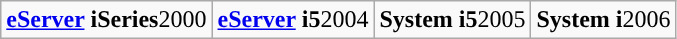<table class="wikitable" style="text-align: ">
<tr>
<td><strong><a href='#'>eServer</a> iSeries</strong>2000</td>
<td><strong><a href='#'>eServer</a> i5</strong>2004</td>
<td><strong>System i5</strong>2005</td>
<td><strong>System i</strong>2006</td>
</tr>
</table>
